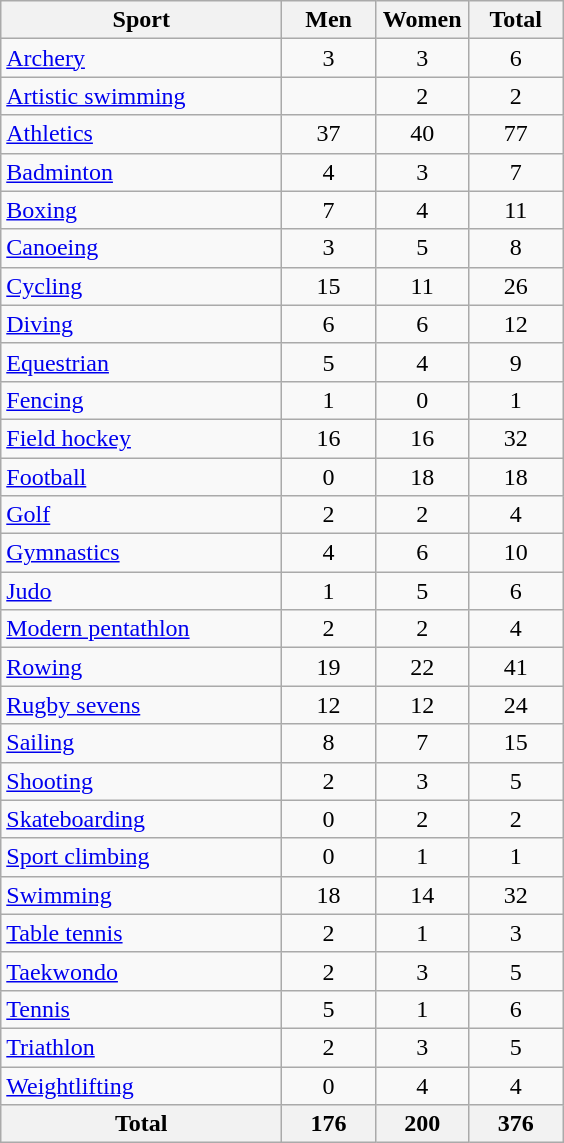<table class="wikitable sortable" style="text-align:center;">
<tr>
<th width=180>Sport</th>
<th width=55>Men</th>
<th width=55>Women</th>
<th width=55>Total</th>
</tr>
<tr>
<td align=left><a href='#'>Archery</a></td>
<td>3</td>
<td>3</td>
<td>6</td>
</tr>
<tr>
<td align=left><a href='#'>Artistic swimming</a></td>
<td></td>
<td>2</td>
<td>2</td>
</tr>
<tr>
<td align=left><a href='#'>Athletics</a></td>
<td>37</td>
<td>40</td>
<td>77</td>
</tr>
<tr>
<td align=left><a href='#'>Badminton</a></td>
<td>4</td>
<td>3</td>
<td>7</td>
</tr>
<tr>
<td align=left><a href='#'>Boxing</a></td>
<td>7</td>
<td>4</td>
<td>11</td>
</tr>
<tr>
<td align=left><a href='#'>Canoeing</a></td>
<td>3</td>
<td>5</td>
<td>8</td>
</tr>
<tr>
<td align=left><a href='#'>Cycling</a></td>
<td>15</td>
<td>11</td>
<td>26</td>
</tr>
<tr>
<td align=left><a href='#'>Diving</a></td>
<td>6</td>
<td>6</td>
<td>12</td>
</tr>
<tr>
<td align=left><a href='#'>Equestrian</a></td>
<td>5</td>
<td>4</td>
<td>9</td>
</tr>
<tr>
<td align=left><a href='#'>Fencing</a></td>
<td>1</td>
<td>0</td>
<td>1</td>
</tr>
<tr>
<td align=left><a href='#'>Field hockey</a></td>
<td>16</td>
<td>16</td>
<td>32</td>
</tr>
<tr>
<td align=left><a href='#'>Football</a></td>
<td>0</td>
<td>18</td>
<td>18</td>
</tr>
<tr>
<td align=left><a href='#'>Golf</a></td>
<td>2</td>
<td>2</td>
<td>4</td>
</tr>
<tr>
<td align=left><a href='#'>Gymnastics</a></td>
<td>4</td>
<td>6</td>
<td>10</td>
</tr>
<tr>
<td align=left><a href='#'>Judo</a></td>
<td>1</td>
<td>5</td>
<td>6</td>
</tr>
<tr>
<td align=left><a href='#'>Modern pentathlon</a></td>
<td>2</td>
<td>2</td>
<td>4</td>
</tr>
<tr>
<td align=left><a href='#'>Rowing</a></td>
<td>19</td>
<td>22</td>
<td>41</td>
</tr>
<tr>
<td align=left><a href='#'>Rugby sevens</a></td>
<td>12</td>
<td>12</td>
<td>24</td>
</tr>
<tr>
<td align=left><a href='#'>Sailing</a></td>
<td>8</td>
<td>7</td>
<td>15</td>
</tr>
<tr>
<td align=left><a href='#'>Shooting</a></td>
<td>2</td>
<td>3</td>
<td>5</td>
</tr>
<tr>
<td align=left><a href='#'>Skateboarding</a></td>
<td>0</td>
<td>2</td>
<td>2</td>
</tr>
<tr>
<td align=left><a href='#'>Sport climbing</a></td>
<td>0</td>
<td>1</td>
<td>1</td>
</tr>
<tr>
<td align=left><a href='#'>Swimming</a></td>
<td>18</td>
<td>14</td>
<td>32</td>
</tr>
<tr>
<td align=left><a href='#'>Table tennis</a></td>
<td>2</td>
<td>1</td>
<td>3</td>
</tr>
<tr>
<td align=left><a href='#'>Taekwondo</a></td>
<td>2</td>
<td>3</td>
<td>5</td>
</tr>
<tr>
<td align=left><a href='#'>Tennis</a></td>
<td>5</td>
<td>1</td>
<td>6</td>
</tr>
<tr>
<td align=left><a href='#'>Triathlon</a></td>
<td>2</td>
<td>3</td>
<td>5</td>
</tr>
<tr>
<td align=left><a href='#'>Weightlifting</a></td>
<td>0</td>
<td>4</td>
<td>4</td>
</tr>
<tr>
<th>Total</th>
<th>176</th>
<th>200</th>
<th>376</th>
</tr>
</table>
